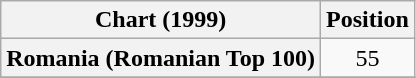<table class="wikitable sortable plainrowheaders" style="text-align:center;">
<tr>
<th>Chart (1999)</th>
<th>Position</th>
</tr>
<tr>
<th scope="row">Romania (Romanian Top 100)</th>
<td>55</td>
</tr>
<tr>
</tr>
</table>
